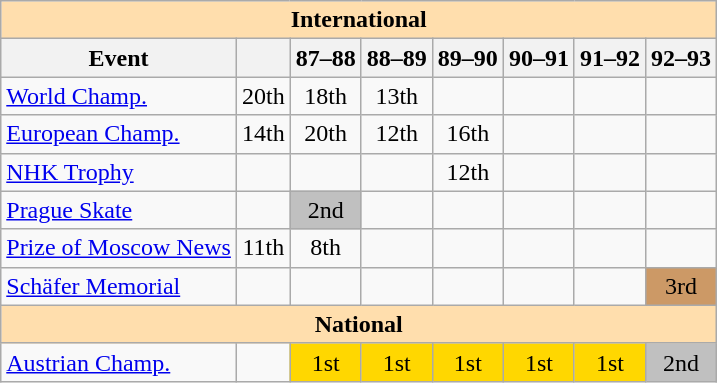<table class="wikitable" style="text-align:center">
<tr>
<th style="background-color: #ffdead; " colspan=8 align=center>International</th>
</tr>
<tr>
<th>Event</th>
<th></th>
<th>87–88</th>
<th>88–89</th>
<th>89–90</th>
<th>90–91</th>
<th>91–92</th>
<th>92–93</th>
</tr>
<tr>
<td align=left><a href='#'>World Champ.</a></td>
<td>20th</td>
<td>18th</td>
<td>13th</td>
<td></td>
<td></td>
<td></td>
<td></td>
</tr>
<tr>
<td align=left><a href='#'>European Champ.</a></td>
<td>14th</td>
<td>20th</td>
<td>12th</td>
<td>16th</td>
<td></td>
<td></td>
<td></td>
</tr>
<tr>
<td align=left><a href='#'>NHK Trophy</a></td>
<td></td>
<td></td>
<td></td>
<td>12th</td>
<td></td>
<td></td>
<td></td>
</tr>
<tr>
<td align=left><a href='#'>Prague Skate</a></td>
<td></td>
<td bgcolor=silver>2nd</td>
<td></td>
<td></td>
<td></td>
<td></td>
<td></td>
</tr>
<tr>
<td align=left><a href='#'>Prize of Moscow News</a></td>
<td>11th</td>
<td>8th</td>
<td></td>
<td></td>
<td></td>
<td></td>
<td></td>
</tr>
<tr>
<td align=left><a href='#'>Schäfer Memorial</a></td>
<td></td>
<td></td>
<td></td>
<td></td>
<td></td>
<td></td>
<td bgcolor=cc9966>3rd</td>
</tr>
<tr>
<th style="background-color: #ffdead; " colspan=8 align=center>National</th>
</tr>
<tr>
<td align=left><a href='#'>Austrian Champ.</a></td>
<td></td>
<td bgcolor=gold>1st</td>
<td bgcolor=gold>1st</td>
<td bgcolor=gold>1st</td>
<td bgcolor=gold>1st</td>
<td bgcolor=gold>1st</td>
<td bgcolor=silver>2nd</td>
</tr>
</table>
